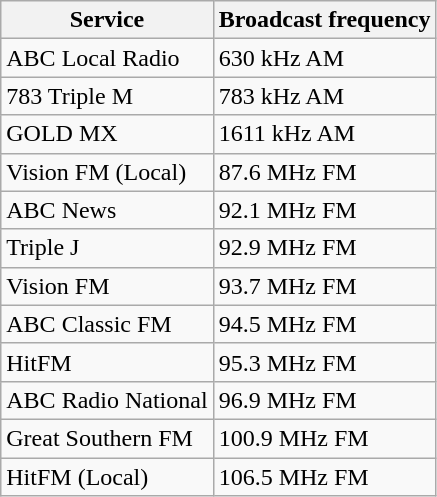<table class="wikitable">
<tr>
<th>Service</th>
<th>Broadcast frequency</th>
</tr>
<tr>
<td>ABC Local Radio</td>
<td>630 kHz AM</td>
</tr>
<tr>
<td>783 Triple M</td>
<td>783 kHz AM</td>
</tr>
<tr>
<td>GOLD MX</td>
<td>1611 kHz AM</td>
</tr>
<tr>
<td>Vision FM (Local)</td>
<td>87.6 MHz FM</td>
</tr>
<tr>
<td>ABC News</td>
<td>92.1 MHz FM</td>
</tr>
<tr>
<td>Triple J</td>
<td>92.9 MHz FM</td>
</tr>
<tr>
<td>Vision FM</td>
<td>93.7 MHz FM</td>
</tr>
<tr>
<td>ABC Classic FM</td>
<td>94.5 MHz FM</td>
</tr>
<tr>
<td>HitFM</td>
<td>95.3 MHz FM</td>
</tr>
<tr>
<td>ABC Radio National</td>
<td>96.9 MHz FM</td>
</tr>
<tr>
<td>Great Southern FM</td>
<td>100.9 MHz FM</td>
</tr>
<tr>
<td>HitFM (Local)</td>
<td>106.5 MHz FM</td>
</tr>
</table>
